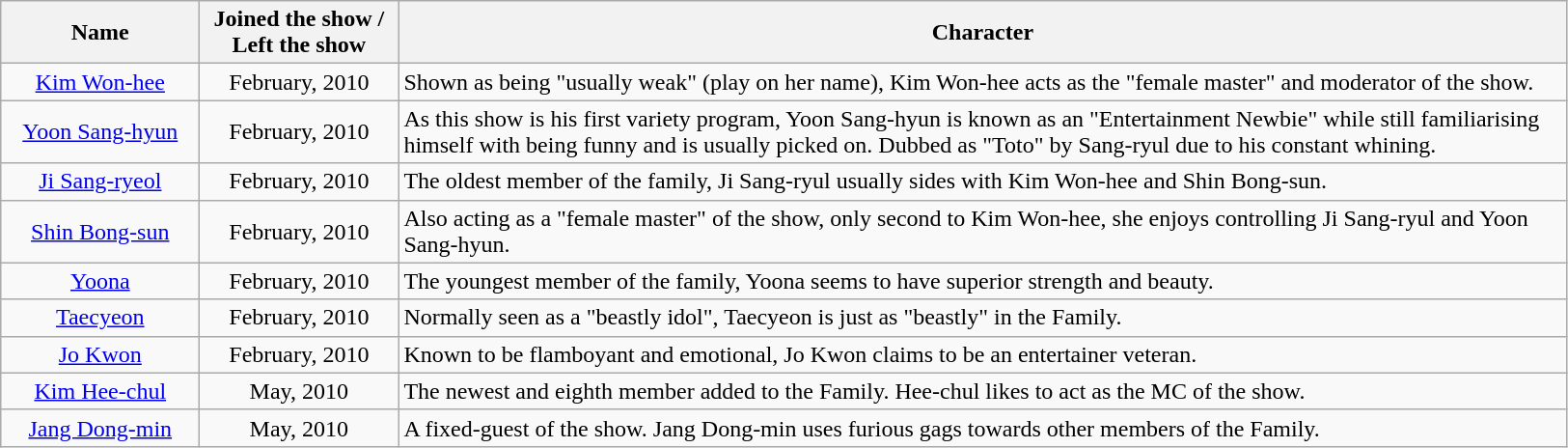<table class="wikitable">
<tr>
<th align="left" width="130px">Name</th>
<th align="left" width="130px">Joined the show / Left the show</th>
<th align="left" width="800px">Character</th>
</tr>
<tr>
<td align="center"><a href='#'>Kim Won-hee</a></td>
<td align="center">February, 2010</td>
<td align="left">Shown as being "usually weak" (play on her name), Kim Won-hee acts as the "female master" and moderator of the show.</td>
</tr>
<tr>
<td align="center"><a href='#'>Yoon Sang-hyun</a></td>
<td align="center">February, 2010</td>
<td align="left">As this show is his first variety program, Yoon Sang-hyun is known as an "Entertainment Newbie" while still familiarising himself with being funny and is usually picked on. Dubbed as "Toto" by Sang-ryul due to his constant whining.</td>
</tr>
<tr>
<td align="center"><a href='#'>Ji Sang-ryeol</a></td>
<td align="center">February, 2010</td>
<td align="left">The oldest member of the family, Ji Sang-ryul usually sides with Kim Won-hee and Shin Bong-sun.</td>
</tr>
<tr>
<td align="center"><a href='#'>Shin Bong-sun</a></td>
<td align="center">February, 2010</td>
<td align="left">Also acting as a "female master" of the show, only second to Kim Won-hee, she enjoys controlling Ji Sang-ryul and Yoon Sang-hyun.</td>
</tr>
<tr>
<td align="center"><a href='#'>Yoona</a></td>
<td align="center">February, 2010</td>
<td align="left">The youngest member of the family, Yoona seems to have superior strength and beauty.</td>
</tr>
<tr>
<td align="center"><a href='#'>Taecyeon</a></td>
<td align="center">February, 2010</td>
<td align="left">Normally seen as a "beastly idol", Taecyeon is just as "beastly" in the Family.</td>
</tr>
<tr>
<td align="center"><a href='#'>Jo Kwon</a></td>
<td align="center">February, 2010</td>
<td align="left">Known to be flamboyant and emotional, Jo Kwon claims to be an entertainer veteran.</td>
</tr>
<tr>
<td align="center"><a href='#'>Kim Hee-chul</a></td>
<td align="center">May, 2010</td>
<td align="left">The newest and eighth member added to the Family. Hee-chul likes to act as the MC of the show.</td>
</tr>
<tr>
<td align="center"><a href='#'>Jang Dong-min</a></td>
<td align="center">May, 2010</td>
<td align="left">A fixed-guest of the show. Jang Dong-min uses furious gags towards other members of the Family.</td>
</tr>
</table>
